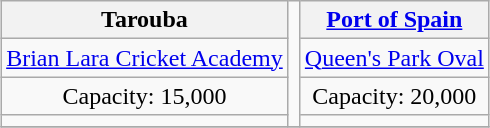<table class="wikitable" style="text-align:center;margin:auto">
<tr>
<th>Tarouba</th>
<td rowspan="4" style="vertical-align:top"><br></td>
<th><a href='#'>Port of Spain</a></th>
</tr>
<tr>
<td><a href='#'>Brian Lara Cricket Academy</a></td>
<td><a href='#'>Queen's Park Oval</a></td>
</tr>
<tr>
<td>Capacity: 15,000</td>
<td>Capacity: 20,000</td>
</tr>
<tr>
<td></td>
<td></td>
</tr>
<tr>
</tr>
</table>
